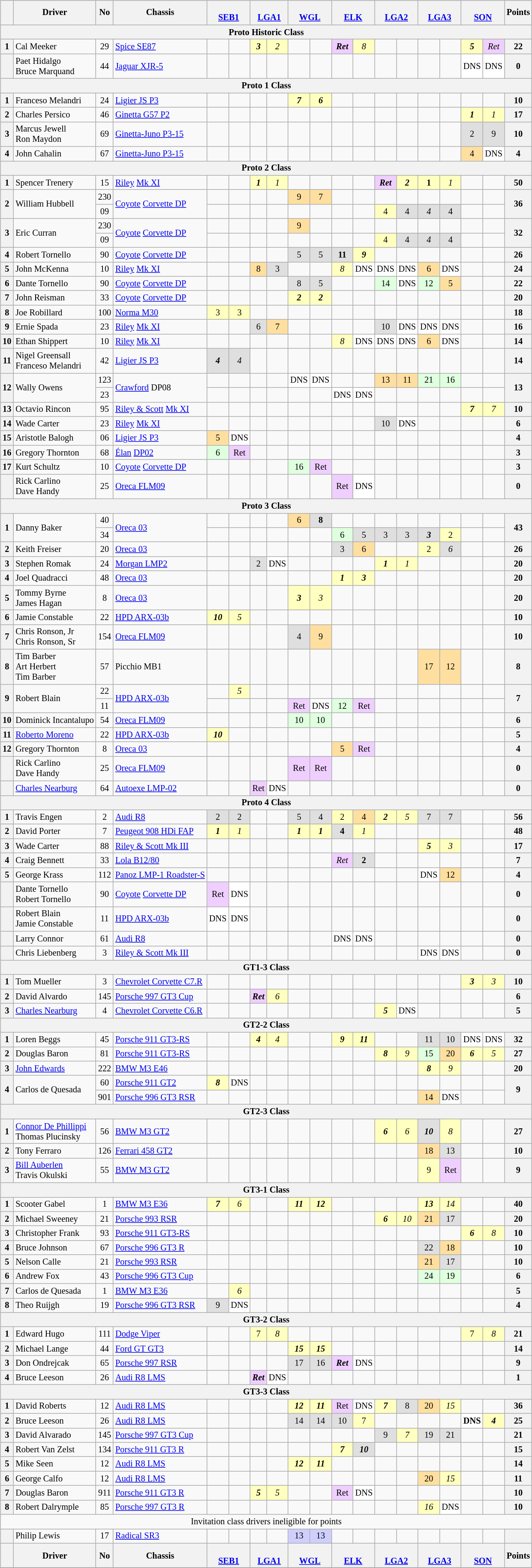<table>
<tr valign="top">
<td><br><table class="wikitable" style="font-size: 85%; text-align:center;">
<tr>
<th></th>
<th>Driver</th>
<th>No</th>
<th>Chassis</th>
<th colspan=2><br><a href='#'>SEB1</a></th>
<th colspan=2><br><a href='#'>LGA1</a></th>
<th colspan=2><br><a href='#'>WGL</a></th>
<th colspan=2><br><a href='#'>ELK</a></th>
<th colspan=2><br><a href='#'>LGA2</a></th>
<th colspan=2><br><a href='#'>LGA3</a></th>
<th colspan=2><br><a href='#'>SON</a></th>
<th>Points</th>
</tr>
<tr>
<th colspan=22>Proto Historic Class</th>
</tr>
<tr>
<th>1</th>
<td align=left> Cal Meeker</td>
<td>29</td>
<td align=left><a href='#'>Spice SE87</a></td>
<td></td>
<td></td>
<td style="background:#FFFFBF;"><strong><em>3</em></strong></td>
<td style="background:#FFFFBF;"><em>2</em></td>
<td></td>
<td></td>
<td style="background:#EFCFFF;"><strong><em>Ret</em></strong></td>
<td style="background:#FFFFBF;"><em>8</em></td>
<td></td>
<td></td>
<td></td>
<td></td>
<td style="background:#FFFFBF;"><strong><em>5</em></strong></td>
<td style="background:#EFCFFF;"><em>Ret</em></td>
<th>22</th>
</tr>
<tr>
<th></th>
<td align=left> Paet Hidalgo<br> Bruce Marquand</td>
<td>44</td>
<td align=left><a href='#'>Jaguar XJR-5</a></td>
<td></td>
<td></td>
<td></td>
<td></td>
<td></td>
<td></td>
<td></td>
<td></td>
<td></td>
<td></td>
<td></td>
<td></td>
<td style="background:#FFFFFF;">DNS</td>
<td style="background:#FFFFFF;">DNS</td>
<th>0</th>
</tr>
<tr>
<th colspan=22>Proto 1 Class</th>
</tr>
<tr>
<th>1</th>
<td align=left> Franceso Melandri</td>
<td>24</td>
<td align=left><a href='#'>Ligier JS P3</a></td>
<td></td>
<td></td>
<td></td>
<td></td>
<td style="background:#FFFFBF;"><strong><em>7</em></strong></td>
<td style="background:#FFFFBF;"><strong><em>6</em></strong></td>
<td></td>
<td></td>
<td></td>
<td></td>
<td></td>
<td></td>
<td></td>
<td></td>
<th>10</th>
</tr>
<tr>
<th>2</th>
<td align=left> Charles Persico</td>
<td>46</td>
<td align=left><a href='#'>Ginetta G57 P2</a></td>
<td></td>
<td></td>
<td></td>
<td></td>
<td></td>
<td></td>
<td></td>
<td></td>
<td></td>
<td></td>
<td></td>
<td></td>
<td style="background:#FFFFBF;"><strong><em>1</em></strong></td>
<td style="background:#FFFFBF;"><em>1</em></td>
<th>17</th>
</tr>
<tr>
<th>3</th>
<td align=left> Marcus Jewell<br> Ron Maydon</td>
<td>69</td>
<td align=left><a href='#'>Ginetta-Juno P3-15</a></td>
<td></td>
<td></td>
<td></td>
<td></td>
<td></td>
<td></td>
<td></td>
<td></td>
<td></td>
<td></td>
<td></td>
<td></td>
<td style="background:#DFDFDF;">2</td>
<td style="background:#DFDFDF;">9</td>
<th>10</th>
</tr>
<tr>
<th>4</th>
<td align=left> John Cahalin</td>
<td>67</td>
<td align=left><a href='#'>Ginetta-Juno P3-15</a></td>
<td></td>
<td></td>
<td></td>
<td></td>
<td></td>
<td></td>
<td></td>
<td></td>
<td></td>
<td></td>
<td></td>
<td></td>
<td style="background:#FFDF9F;">4</td>
<td style="background:#FFFFFF;">DNS</td>
<th>4</th>
</tr>
<tr>
<th colspan=22>Proto 2 Class</th>
</tr>
<tr>
<th>1</th>
<td align=left> Spencer Trenery</td>
<td>15</td>
<td align=left><a href='#'>Riley</a> <a href='#'>Mk XI</a></td>
<td></td>
<td></td>
<td style="background:#FFFFBF;"><strong><em>1</em></strong></td>
<td style="background:#FFFFBF;"><em>1</em></td>
<td></td>
<td></td>
<td></td>
<td></td>
<td style="background:#EFCFFF;"><strong><em>Ret</em></strong></td>
<td style="background:#FFFFBF;"><strong><em>2</em></strong></td>
<td style="background:#FFFFBF;"><strong>1</strong></td>
<td style="background:#FFFFBF;"><em>1</em></td>
<td></td>
<td></td>
<th>50</th>
</tr>
<tr>
<th rowspan=2>2</th>
<td rowspan=2 align=left> William Hubbell</td>
<td>230</td>
<td rowspan=2 align=left><a href='#'>Coyote</a> <a href='#'>Corvette DP</a></td>
<td></td>
<td></td>
<td></td>
<td></td>
<td style="background:#FFDF9F;">9</td>
<td style="background:#FFDF9F;">7</td>
<td></td>
<td></td>
<td></td>
<td></td>
<td></td>
<td></td>
<td></td>
<td></td>
<th rowspan=2>36</th>
</tr>
<tr>
<td>09</td>
<td></td>
<td></td>
<td></td>
<td></td>
<td></td>
<td></td>
<td></td>
<td></td>
<td style="background:#FFFFBF;">4</td>
<td style="background:#DFDFDF;">4</td>
<td style="background:#DFDFDF;"><em>4</em></td>
<td style="background:#DFDFDF;">4</td>
<td></td>
<td></td>
</tr>
<tr>
<th rowspan=2>3</th>
<td rowspan=2 align=left> Eric Curran</td>
<td>230</td>
<td rowspan=2 align=left><a href='#'>Coyote</a> <a href='#'>Corvette DP</a></td>
<td></td>
<td></td>
<td></td>
<td></td>
<td style="background:#FFDF9F;">9</td>
<td></td>
<td></td>
<td></td>
<td></td>
<td></td>
<td></td>
<td></td>
<td></td>
<td></td>
<th rowspan=2>32</th>
</tr>
<tr>
<td>09</td>
<td></td>
<td></td>
<td></td>
<td></td>
<td></td>
<td></td>
<td></td>
<td></td>
<td style="background:#FFFFBF;">4</td>
<td style="background:#DFDFDF;">4</td>
<td style="background:#DFDFDF;"><em>4</em></td>
<td style="background:#DFDFDF;">4</td>
<td></td>
<td></td>
</tr>
<tr>
<th>4</th>
<td align=left> Robert Tornello</td>
<td>90</td>
<td align=left><a href='#'>Coyote</a> <a href='#'>Corvette DP</a></td>
<td></td>
<td></td>
<td></td>
<td></td>
<td style="background:#DFDFDF;">5</td>
<td style="background:#DFDFDF;">5</td>
<td style="background:#DFDFDF;"><strong>11</strong></td>
<td style="background:#FFFFBF;"><strong><em>9</em></strong></td>
<td></td>
<td></td>
<td></td>
<td></td>
<td></td>
<td></td>
<th>26</th>
</tr>
<tr>
<th>5</th>
<td align=left> John McKenna</td>
<td>10</td>
<td align=left><a href='#'>Riley</a> <a href='#'>Mk XI</a></td>
<td></td>
<td></td>
<td style="background:#FFDF9F;">8</td>
<td style="background:#DFDFDF;">3</td>
<td></td>
<td></td>
<td style="background:#FFFFBF;"><em>8</em></td>
<td style="background:#FFFFFF;">DNS</td>
<td style="background:#FFFFFF;">DNS</td>
<td style="background:#FFFFFF;">DNS</td>
<td style="background:#FFDF9F;">6</td>
<td style="background:#FFFFFF;">DNS</td>
<td></td>
<td></td>
<th>24</th>
</tr>
<tr>
<th>6</th>
<td align=left> Dante Tornello</td>
<td>90</td>
<td align=left><a href='#'>Coyote</a> <a href='#'>Corvette DP</a></td>
<td></td>
<td></td>
<td></td>
<td></td>
<td style="background:#DFDFDF;">8</td>
<td style="background:#DFDFDF;">5</td>
<td></td>
<td></td>
<td style="background:#DFFFDF;">14</td>
<td style="background:#FFFFFF;">DNS</td>
<td style="background:#DFFFDF;">12</td>
<td style="background:#FFDF9F;">5</td>
<td></td>
<td></td>
<th>22</th>
</tr>
<tr>
<th>7</th>
<td align=left> John Reisman</td>
<td>33</td>
<td align=left><a href='#'>Coyote</a> <a href='#'>Corvette DP</a></td>
<td></td>
<td></td>
<td></td>
<td></td>
<td style="background:#FFFFBF;"><strong><em>2</em></strong></td>
<td style="background:#FFFFBF;"><strong><em>2</em></strong></td>
<td></td>
<td></td>
<td></td>
<td></td>
<td></td>
<td></td>
<td></td>
<td></td>
<th>20</th>
</tr>
<tr>
<th>8</th>
<td align=left> Joe Robillard</td>
<td>100</td>
<td align=left><a href='#'>Norma M30</a></td>
<td style="background:#FFFFBF;">3</td>
<td style="background:#FFFFBF;">3</td>
<td></td>
<td></td>
<td></td>
<td></td>
<td></td>
<td></td>
<td></td>
<td></td>
<td></td>
<td></td>
<td></td>
<td></td>
<th>18</th>
</tr>
<tr>
<th>9</th>
<td align=left> Ernie Spada</td>
<td>23</td>
<td align=left><a href='#'>Riley</a> <a href='#'>Mk XI</a></td>
<td></td>
<td></td>
<td style="background:#DFDFDF;">6</td>
<td style="background:#FFDF9F;">7</td>
<td></td>
<td></td>
<td></td>
<td></td>
<td style="background:#DFDFDF;">10</td>
<td style="background:#FFFFFF;">DNS</td>
<td style="background:#FFFFFF;">DNS</td>
<td style="background:#FFFFFF;">DNS</td>
<td></td>
<td></td>
<th>16</th>
</tr>
<tr>
<th>10</th>
<td align=left> Ethan Shippert</td>
<td>10</td>
<td align=left><a href='#'>Riley</a> <a href='#'>Mk XI</a></td>
<td></td>
<td></td>
<td></td>
<td></td>
<td></td>
<td></td>
<td style="background:#FFFFBF;"><em>8</em></td>
<td style="background:#FFFFFF;">DNS</td>
<td style="background:#FFFFFF;">DNS</td>
<td style="background:#FFFFFF;">DNS</td>
<td style="background:#FFDF9F;">6</td>
<td style="background:#FFFFFF;">DNS</td>
<td></td>
<td></td>
<th>14</th>
</tr>
<tr>
<th>11</th>
<td align=left> Nigel Greensall<br> Franceso Melandri</td>
<td>42</td>
<td align=left><a href='#'>Ligier JS P3</a></td>
<td style="background:#DFDFDF;"><strong><em>4</em></strong></td>
<td style="background:#DFDFDF;"><em>4</em></td>
<td></td>
<td></td>
<td></td>
<td></td>
<td></td>
<td></td>
<td></td>
<td></td>
<td></td>
<td></td>
<td></td>
<td></td>
<th>14</th>
</tr>
<tr>
<th rowspan=2>12</th>
<td rowspan=2 align=left> Wally Owens</td>
<td>123</td>
<td rowspan=2 align=left><a href='#'>Crawford</a> DP08</td>
<td></td>
<td></td>
<td></td>
<td></td>
<td style="background:#FFFFFF;">DNS</td>
<td style="background:#FFFFFF;">DNS</td>
<td></td>
<td></td>
<td style="background:#FFDF9F;">13</td>
<td style="background:#FFDF9F;">11</td>
<td style="background:#DFFFDF;">21</td>
<td style="background:#DFFFDF;">16</td>
<td></td>
<td></td>
<th rowspan=2>13</th>
</tr>
<tr>
<td>23</td>
<td></td>
<td></td>
<td></td>
<td></td>
<td></td>
<td></td>
<td style="background:#FFFFFF;">DNS</td>
<td style="background:#FFFFFF;">DNS</td>
<td></td>
<td></td>
<td></td>
<td></td>
<td></td>
<td></td>
</tr>
<tr>
<th>13</th>
<td align=left> Octavio Rincon</td>
<td>95</td>
<td align=left><a href='#'>Riley & Scott</a> <a href='#'>Mk XI</a></td>
<td></td>
<td></td>
<td></td>
<td></td>
<td></td>
<td></td>
<td></td>
<td></td>
<td></td>
<td></td>
<td></td>
<td></td>
<td style="background:#FFFFBF;"><strong><em>7</em></strong></td>
<td style="background:#FFFFBF;"><em>7</em></td>
<th>10</th>
</tr>
<tr>
<th>14</th>
<td align=left> Wade Carter</td>
<td>23</td>
<td align=left><a href='#'>Riley</a> <a href='#'>Mk XI</a></td>
<td></td>
<td></td>
<td></td>
<td></td>
<td></td>
<td></td>
<td></td>
<td></td>
<td style="background:#DFDFDF;">10</td>
<td style="background:#FFFFFF;">DNS</td>
<td></td>
<td></td>
<td></td>
<td></td>
<th>6</th>
</tr>
<tr>
<th>15</th>
<td align=left> Aristotle Balogh</td>
<td>06</td>
<td align=left><a href='#'>Ligier JS P3</a></td>
<td style="background:#FFDF9F;">5</td>
<td style="background:#FFFFFF;">DNS</td>
<td></td>
<td></td>
<td></td>
<td></td>
<td></td>
<td></td>
<td></td>
<td></td>
<td></td>
<td></td>
<td></td>
<td></td>
<th>4</th>
</tr>
<tr>
<th>16</th>
<td align=left> Gregory Thornton</td>
<td>68</td>
<td align=left><a href='#'>Élan</a> <a href='#'>DP02</a></td>
<td style="background:#DFFFDF;">6</td>
<td style="background:#EFCFFF;">Ret</td>
<td></td>
<td></td>
<td></td>
<td></td>
<td></td>
<td></td>
<td></td>
<td></td>
<td></td>
<td></td>
<td></td>
<td></td>
<th>3</th>
</tr>
<tr>
<th>17</th>
<td align=left> Kurt Schultz</td>
<td>10</td>
<td align=left><a href='#'>Coyote</a> <a href='#'>Corvette DP</a></td>
<td></td>
<td></td>
<td></td>
<td></td>
<td style="background:#DFFFDF;">16</td>
<td style="background:#EFCFFF;">Ret</td>
<td></td>
<td></td>
<td></td>
<td></td>
<td></td>
<td></td>
<td></td>
<td></td>
<th>3</th>
</tr>
<tr>
<th></th>
<td align=left> Rick Carlino<br> Dave Handy</td>
<td>25</td>
<td align=left><a href='#'>Oreca FLM09</a></td>
<td></td>
<td></td>
<td></td>
<td></td>
<td></td>
<td></td>
<td style="background:#EFCFFF;">Ret</td>
<td style="background:#FFFFFF;">DNS</td>
<td></td>
<td></td>
<td></td>
<td></td>
<td></td>
<td></td>
<th>0</th>
</tr>
<tr>
<th colspan=22>Proto 3 Class</th>
</tr>
<tr>
<th rowspan=2>1</th>
<td rowspan=2 align=left> Danny Baker</td>
<td>40</td>
<td rowspan=2 align=left><a href='#'>Oreca 03</a></td>
<td></td>
<td></td>
<td></td>
<td></td>
<td style="background:#FFDF9F;">6</td>
<td style="background:#DFDFDF;"><strong>8</strong></td>
<td></td>
<td></td>
<td></td>
<td></td>
<td></td>
<td></td>
<td></td>
<td></td>
<th rowspan=2>43</th>
</tr>
<tr>
<td>34</td>
<td></td>
<td></td>
<td></td>
<td></td>
<td></td>
<td></td>
<td style="background:#DFFFDF;">6</td>
<td style="background:#DFDFDF;">5</td>
<td style="background:#DFDFDF;">3</td>
<td style="background:#DFDFDF;">3</td>
<td style="background:#DFDFDF;"><strong><em>3</em></strong></td>
<td style="background:#FFFFBF;">2</td>
<td></td>
<td></td>
</tr>
<tr>
<th>2</th>
<td align=left> Keith Freiser</td>
<td>20</td>
<td align=left><a href='#'>Oreca 03</a></td>
<td></td>
<td></td>
<td></td>
<td></td>
<td></td>
<td></td>
<td style="background:#DFDFDF;">3</td>
<td style="background:#FFDF9F;">6</td>
<td></td>
<td></td>
<td style="background:#FFFFBF;">2</td>
<td style="background:#DFDFDF;"><em>6</em></td>
<td></td>
<td></td>
<th>26</th>
</tr>
<tr>
<th>3</th>
<td align=left> Stephen Romak</td>
<td>24</td>
<td align=left><a href='#'>Morgan LMP2</a></td>
<td></td>
<td></td>
<td style="background:#DFDFDF;">2</td>
<td style="background:#FFFFFF;">DNS</td>
<td></td>
<td></td>
<td></td>
<td></td>
<td style="background:#FFFFBF;"><strong><em>1</em></strong></td>
<td style="background:#FFFFBF;"><em>1</em></td>
<td></td>
<td></td>
<td></td>
<td></td>
<th>20</th>
</tr>
<tr>
<th>4</th>
<td align=left> Joel Quadracci</td>
<td>48</td>
<td align=left><a href='#'>Oreca 03</a></td>
<td></td>
<td></td>
<td></td>
<td></td>
<td></td>
<td></td>
<td style="background:#FFFFBF;"><strong><em>1</em></strong></td>
<td style="background:#FFFFBF;"><strong><em>3</em></strong></td>
<td></td>
<td></td>
<td></td>
<td></td>
<td></td>
<td></td>
<th>20</th>
</tr>
<tr>
<th>5</th>
<td align=left> Tommy Byrne<br> James Hagan</td>
<td>8</td>
<td align=left><a href='#'>Oreca 03</a></td>
<td></td>
<td></td>
<td></td>
<td></td>
<td style="background:#FFFFBF;"><strong><em>3</em></strong></td>
<td style="background:#FFFFBF;"><em>3</em></td>
<td></td>
<td></td>
<td></td>
<td></td>
<td></td>
<td></td>
<td></td>
<td></td>
<th>20</th>
</tr>
<tr>
<th>6</th>
<td align=left> Jamie Constable</td>
<td>22</td>
<td align=left><a href='#'>HPD ARX-03b</a></td>
<td style="background:#FFFFBF;"><strong><em>10</em></strong></td>
<td style="background:#FFFFBF;"><em>5</em></td>
<td></td>
<td></td>
<td></td>
<td></td>
<td></td>
<td></td>
<td></td>
<td></td>
<td></td>
<td></td>
<td></td>
<td></td>
<th>10</th>
</tr>
<tr>
<th>7</th>
<td align=left> Chris Ronson, Jr<br> Chris Ronson, Sr</td>
<td>154</td>
<td align=left><a href='#'>Oreca FLM09</a></td>
<td></td>
<td></td>
<td></td>
<td></td>
<td style="background:#DFDFDF;">4</td>
<td style="background:#FFDF9F;">9</td>
<td></td>
<td></td>
<td></td>
<td></td>
<td></td>
<td></td>
<td></td>
<td></td>
<th>10</th>
</tr>
<tr>
<th>8</th>
<td align=left> Tim Barber<br> Art Herbert<br> Tim Barber</td>
<td>57</td>
<td align=left>Picchio MB1</td>
<td></td>
<td></td>
<td></td>
<td></td>
<td></td>
<td></td>
<td></td>
<td></td>
<td></td>
<td></td>
<td style="background:#FFDF9F;">17</td>
<td style="background:#FFDF9F;">12</td>
<td></td>
<td></td>
<th>8</th>
</tr>
<tr>
<th rowspan=2>9</th>
<td rowspan=2 align=left> Robert Blain</td>
<td>22</td>
<td rowspan=2 align=left><a href='#'>HPD ARX-03b</a></td>
<td></td>
<td style="background:#FFFFBF;"><em>5</em></td>
<td></td>
<td></td>
<td></td>
<td></td>
<td></td>
<td></td>
<td></td>
<td></td>
<td></td>
<td></td>
<td></td>
<td></td>
<th rowspan=2>7</th>
</tr>
<tr>
<td>11</td>
<td></td>
<td></td>
<td></td>
<td></td>
<td style="background:#EFCFFF;">Ret</td>
<td style="background:#FFFFFF;">DNS</td>
<td style="background:#DFFFDF;">12</td>
<td style="background:#EFCFFF;">Ret</td>
<td></td>
<td></td>
<td></td>
<td></td>
<td></td>
<td></td>
</tr>
<tr>
<th>10</th>
<td align=left> Dominick Incantalupo</td>
<td>54</td>
<td align=left><a href='#'>Oreca FLM09</a></td>
<td></td>
<td></td>
<td></td>
<td></td>
<td style="background:#DFFFDF;">10</td>
<td style="background:#DFFFDF;">10</td>
<td></td>
<td></td>
<td></td>
<td></td>
<td></td>
<td></td>
<td></td>
<td></td>
<th>6</th>
</tr>
<tr>
<th>11</th>
<td align=left> <a href='#'>Roberto Moreno</a></td>
<td>22</td>
<td align=left><a href='#'>HPD ARX-03b</a></td>
<td style="background:#FFFFBF;"><strong><em>10</em></strong></td>
<td></td>
<td></td>
<td></td>
<td></td>
<td></td>
<td></td>
<td></td>
<td></td>
<td></td>
<td></td>
<td></td>
<td></td>
<td></td>
<th>5</th>
</tr>
<tr>
<th>12</th>
<td align=left> Gregory Thornton</td>
<td>8</td>
<td align=left><a href='#'>Oreca 03</a></td>
<td></td>
<td></td>
<td></td>
<td></td>
<td></td>
<td></td>
<td style="background:#FFDF9F;">5</td>
<td style="background:#EFCFFF;">Ret</td>
<td></td>
<td></td>
<td></td>
<td></td>
<td></td>
<td></td>
<th>4</th>
</tr>
<tr>
<th></th>
<td align=left> Rick Carlino<br> Dave Handy</td>
<td>25</td>
<td align=left><a href='#'>Oreca FLM09</a></td>
<td></td>
<td></td>
<td></td>
<td></td>
<td style="background:#EFCFFF;">Ret</td>
<td style="background:#EFCFFF;">Ret</td>
<td></td>
<td></td>
<td></td>
<td></td>
<td></td>
<td></td>
<td></td>
<td></td>
<th>0</th>
</tr>
<tr>
<th></th>
<td align=left> <a href='#'>Charles Nearburg</a></td>
<td>64</td>
<td align=left><a href='#'>Autoexe LMP-02</a></td>
<td></td>
<td></td>
<td style="background:#EFCFFF;">Ret</td>
<td style="background:#FFFFFF;">DNS</td>
<td></td>
<td></td>
<td></td>
<td></td>
<td></td>
<td></td>
<td></td>
<td></td>
<td></td>
<td></td>
<th>0</th>
</tr>
<tr>
<th colspan=22>Proto 4 Class</th>
</tr>
<tr>
<th>1</th>
<td align=left> Travis Engen</td>
<td>2</td>
<td align=left><a href='#'>Audi R8</a></td>
<td style="background:#DFDFDF;">2</td>
<td style="background:#DFDFDF;">2</td>
<td></td>
<td></td>
<td style="background:#DFDFDF;">5</td>
<td style="background:#DFDFDF;">4</td>
<td style="background:#FFFFBF;">2</td>
<td style="background:#FFDF9F;">4</td>
<td style="background:#FFFFBF;"><strong><em>2</em></strong></td>
<td style="background:#FFFFBF;"><em>5</em></td>
<td style="background:#DFDFDF;">7</td>
<td style="background:#DFDFDF;">7</td>
<td></td>
<td></td>
<th>56</th>
</tr>
<tr>
<th>2</th>
<td align=left> David Porter</td>
<td>7</td>
<td align=left><a href='#'>Peugeot 908 HDi FAP</a></td>
<td style="background:#FFFFBF;"><strong><em>1</em></strong></td>
<td style="background:#FFFFBF;"><em>1</em></td>
<td></td>
<td></td>
<td style="background:#FFFFBF;"><strong><em>1</em></strong></td>
<td style="background:#FFFFBF;"><strong><em>1</em></strong></td>
<td style="background:#DFDFDF;"><strong>4</strong></td>
<td style="background:#FFFFBF;"><em>1</em></td>
<td></td>
<td></td>
<td></td>
<td></td>
<td></td>
<td></td>
<th>48</th>
</tr>
<tr>
<th>3</th>
<td align=left> Wade Carter</td>
<td>88</td>
<td align=left><a href='#'>Riley & Scott Mk III</a></td>
<td></td>
<td></td>
<td></td>
<td></td>
<td></td>
<td></td>
<td></td>
<td></td>
<td></td>
<td></td>
<td style="background:#FFFFBF;"><strong><em>5</em></strong></td>
<td style="background:#FFFFBF;"><em>3</em></td>
<td></td>
<td></td>
<th>17</th>
</tr>
<tr>
<th>4</th>
<td align=left> Craig Bennett</td>
<td>33</td>
<td align=left><a href='#'>Lola B12/80</a></td>
<td></td>
<td></td>
<td></td>
<td></td>
<td></td>
<td></td>
<td style="background:#EFCFFF;"><em>Ret</em></td>
<td style="background:#DFDFDF;"><strong>2</strong></td>
<td></td>
<td></td>
<td></td>
<td></td>
<td></td>
<td></td>
<th>7</th>
</tr>
<tr>
<th>5</th>
<td align=left> George Krass</td>
<td>112</td>
<td align=left><a href='#'>Panoz LMP-1 Roadster-S</a></td>
<td></td>
<td></td>
<td></td>
<td></td>
<td></td>
<td></td>
<td></td>
<td></td>
<td></td>
<td></td>
<td style="background:#FFFFFF;">DNS</td>
<td style="background:#FFDF9F;">12</td>
<td></td>
<td></td>
<th>4</th>
</tr>
<tr>
<th></th>
<td align=left> Dante Tornello<br> Robert Tornello</td>
<td>90</td>
<td align=left><a href='#'>Coyote</a> <a href='#'>Corvette DP</a></td>
<td style="background:#EFCFFF;">Ret</td>
<td style="background:#FFFFFF;">DNS</td>
<td></td>
<td></td>
<td></td>
<td></td>
<td></td>
<td></td>
<td></td>
<td></td>
<td></td>
<td></td>
<td></td>
<td></td>
<th>0</th>
</tr>
<tr>
<th></th>
<td align=left> Robert Blain<br> Jamie Constable</td>
<td>11</td>
<td align=left><a href='#'>HPD ARX-03b</a></td>
<td style="background:#FFFFFF;">DNS</td>
<td style="background:#FFFFFF;">DNS</td>
<td></td>
<td></td>
<td></td>
<td></td>
<td></td>
<td></td>
<td></td>
<td></td>
<td></td>
<td></td>
<td></td>
<td></td>
<th>0</th>
</tr>
<tr>
<th></th>
<td align=left> Larry Connor</td>
<td>61</td>
<td align=left><a href='#'>Audi R8</a></td>
<td></td>
<td></td>
<td></td>
<td></td>
<td></td>
<td></td>
<td style="background:#FFFFFF;">DNS</td>
<td style="background:#FFFFFF;">DNS</td>
<td></td>
<td></td>
<td></td>
<td></td>
<td></td>
<td></td>
<th>0</th>
</tr>
<tr>
<th></th>
<td align=left> Chris Liebenberg</td>
<td>3</td>
<td align=left><a href='#'>Riley & Scott Mk III</a></td>
<td></td>
<td></td>
<td></td>
<td></td>
<td></td>
<td></td>
<td></td>
<td></td>
<td></td>
<td></td>
<td style="background:#FFFFFF;">DNS</td>
<td style="background:#FFFFFF;">DNS</td>
<td></td>
<td></td>
<th>0</th>
</tr>
<tr>
<th colspan=22>GT1-3 Class</th>
</tr>
<tr>
<th>1</th>
<td align=left> Tom Mueller</td>
<td>3</td>
<td align=left><a href='#'>Chevrolet Corvette C7.R</a></td>
<td></td>
<td></td>
<td></td>
<td></td>
<td></td>
<td></td>
<td></td>
<td></td>
<td></td>
<td></td>
<td></td>
<td></td>
<td style="background:#FFFFBF;"><strong><em>3</em></strong></td>
<td style="background:#FFFFBF;"><em>3</em></td>
<th>10</th>
</tr>
<tr>
<th>2</th>
<td align=left> David Alvardo</td>
<td>145</td>
<td align=left><a href='#'>Porsche 997 GT3 Cup</a></td>
<td></td>
<td></td>
<td style="background:#EFCFFF;"><strong><em>Ret</em></strong></td>
<td style="background:#FFFFBF;"><em>6</em></td>
<td></td>
<td></td>
<td></td>
<td></td>
<td></td>
<td></td>
<td></td>
<td></td>
<td></td>
<td></td>
<th>6</th>
</tr>
<tr>
<th>3</th>
<td align=left> <a href='#'>Charles Nearburg</a></td>
<td>4</td>
<td align=left><a href='#'>Chevrolet Corvette C6.R</a></td>
<td></td>
<td></td>
<td></td>
<td></td>
<td></td>
<td></td>
<td></td>
<td></td>
<td style="background:#FFFFBF;"><strong><em>5</em></strong></td>
<td style="background:#FFFFFF;">DNS</td>
<td></td>
<td></td>
<td></td>
<td></td>
<th>5</th>
</tr>
<tr>
<th colspan=22>GT2-2 Class</th>
</tr>
<tr>
<th>1</th>
<td align=left> Loren Beggs</td>
<td>45</td>
<td align=left><a href='#'>Porsche 911 GT3-RS</a></td>
<td></td>
<td></td>
<td style="background:#FFFFBF;"><strong><em>4</em></strong></td>
<td style="background:#FFFFBF;"><em>4</em></td>
<td></td>
<td></td>
<td style="background:#FFFFBF;"><strong><em>9</em></strong></td>
<td style="background:#FFFFBF;"><strong><em>11</em></strong></td>
<td></td>
<td></td>
<td style="background:#DFDFDF;">11</td>
<td style="background:#DFDFDF;">10</td>
<td style="background:#FFFFFF;">DNS</td>
<td style="background:#FFFFFF;">DNS</td>
<th>32</th>
</tr>
<tr>
<th>2</th>
<td align=left> Douglas Baron</td>
<td>81</td>
<td align=left><a href='#'>Porsche 911 GT3-RS</a></td>
<td></td>
<td></td>
<td></td>
<td></td>
<td></td>
<td></td>
<td></td>
<td></td>
<td style="background:#FFFFBF;"><strong><em>8</em></strong></td>
<td style="background:#FFFFBF;"><em>9</em></td>
<td style="background:#DFFFDF;">15</td>
<td style="background:#FFDF9F;">20</td>
<td style="background:#FFFFBF;"><strong><em>6</em></strong></td>
<td style="background:#FFFFBF;"><em>5</em></td>
<th>27</th>
</tr>
<tr>
<th>3</th>
<td align=left> <a href='#'>John Edwards</a></td>
<td>222</td>
<td align=left><a href='#'>BMW M3 E46</a></td>
<td></td>
<td></td>
<td></td>
<td></td>
<td></td>
<td></td>
<td></td>
<td></td>
<td></td>
<td></td>
<td style="background:#FFFFBF;"><strong><em>8</em></strong></td>
<td style="background:#FFFFBF;"><em>9</em></td>
<td></td>
<td></td>
<th>20</th>
</tr>
<tr>
<th rowspan=2>4</th>
<td rowspan=2 align=left> Carlos de Quesada</td>
<td>60</td>
<td align=left><a href='#'>Porsche 911 GT2</a></td>
<td style="background:#FFFFBF;"><strong><em>8</em></strong></td>
<td style="background:#FFFFFF;">DNS</td>
<td></td>
<td></td>
<td></td>
<td></td>
<td></td>
<td></td>
<td></td>
<td></td>
<td></td>
<td></td>
<td></td>
<td></td>
<th rowspan=2>9</th>
</tr>
<tr>
<td>901</td>
<td align=left><a href='#'>Porsche 996 GT3 RSR</a></td>
<td></td>
<td></td>
<td></td>
<td></td>
<td></td>
<td></td>
<td></td>
<td></td>
<td></td>
<td></td>
<td style="background:#FFDF9F;">14</td>
<td style="background:#FFFFFF;">DNS</td>
<td></td>
<td></td>
</tr>
<tr>
<th colspan=22>GT2-3 Class</th>
</tr>
<tr>
<th>1</th>
<td align=left> <a href='#'>Connor De Phillippi</a><br> Thomas Plucinsky</td>
<td>56</td>
<td align=left><a href='#'>BMW M3 GT2</a></td>
<td></td>
<td></td>
<td></td>
<td></td>
<td></td>
<td></td>
<td></td>
<td></td>
<td style="background:#FFFFBF;"><strong><em>6</em></strong></td>
<td style="background:#FFFFBF;"><em>6</em></td>
<td style="background:#DFDFDF;"><strong><em>10</em></strong></td>
<td style="background:#FFFFBF;"><em>8</em></td>
<td></td>
<td></td>
<th>27</th>
</tr>
<tr>
<th>2</th>
<td align=left> Tony Ferraro</td>
<td>126</td>
<td align=left><a href='#'>Ferrari 458 GT2</a></td>
<td></td>
<td></td>
<td></td>
<td></td>
<td></td>
<td></td>
<td></td>
<td></td>
<td></td>
<td></td>
<td style="background:#FFDF9F;">18</td>
<td style="background:#DFDFDF;">13</td>
<td></td>
<td></td>
<th>10</th>
</tr>
<tr>
<th>3</th>
<td align=left> <a href='#'>Bill Auberlen</a><br> Travis Okulski</td>
<td>55</td>
<td align=left><a href='#'>BMW M3 GT2</a></td>
<td></td>
<td></td>
<td></td>
<td></td>
<td></td>
<td></td>
<td></td>
<td></td>
<td></td>
<td></td>
<td style="background:#FFFFBF;">9</td>
<td style="background:#EFCFFF;">Ret</td>
<td></td>
<td></td>
<th>9</th>
</tr>
<tr>
<th colspan=22>GT3-1 Class</th>
</tr>
<tr>
<th>1</th>
<td align=left> Scooter Gabel</td>
<td>1</td>
<td align=left><a href='#'>BMW M3 E36</a></td>
<td style="background:#FFFFBF;"><strong><em>7</em></strong></td>
<td style="background:#FFFFBF;"><em>6</em></td>
<td></td>
<td></td>
<td style="background:#FFFFBF;"><strong><em>11</em></strong></td>
<td style="background:#FFFFBF;"><strong><em>12</em></strong></td>
<td></td>
<td></td>
<td></td>
<td></td>
<td style="background:#FFFFBF;"><strong><em>13</em></strong></td>
<td style="background:#FFFFBF;"><em>14</em></td>
<td></td>
<td></td>
<th>40</th>
</tr>
<tr>
<th>2</th>
<td align=left> Michael Sweeney</td>
<td>21</td>
<td align=left><a href='#'>Porsche 993 RSR</a></td>
<td></td>
<td></td>
<td></td>
<td></td>
<td></td>
<td></td>
<td></td>
<td></td>
<td style="background:#FFFFBF;"><strong><em>6</em></strong></td>
<td style="background:#FFFFBF;"><em>10</em></td>
<td style="background:#FFDF9F;">21</td>
<td style="background:#DFDFDF;">17</td>
<td></td>
<td></td>
<th>20</th>
</tr>
<tr>
<th>3</th>
<td align=left> Christopher Frank</td>
<td>93</td>
<td align=left><a href='#'>Porsche 911 GT3-RS</a></td>
<td></td>
<td></td>
<td></td>
<td></td>
<td></td>
<td></td>
<td></td>
<td></td>
<td></td>
<td></td>
<td></td>
<td></td>
<td style="background:#FFFFBF;"><strong><em>6</em></strong></td>
<td style="background:#FFFFBF;"><em>8</em></td>
<th>10</th>
</tr>
<tr>
<th>4</th>
<td align=left> Bruce Johnson</td>
<td>67</td>
<td align=left><a href='#'>Porsche 996 GT3 R</a></td>
<td></td>
<td></td>
<td></td>
<td></td>
<td></td>
<td></td>
<td></td>
<td></td>
<td></td>
<td></td>
<td style="background:#DFDFDF;">22</td>
<td style="background:#FFDF9F;">18</td>
<td></td>
<td></td>
<th>10</th>
</tr>
<tr>
<th>5</th>
<td align=left> Nelson Calle</td>
<td>21</td>
<td align=left><a href='#'>Porsche 993 RSR</a></td>
<td></td>
<td></td>
<td></td>
<td></td>
<td></td>
<td></td>
<td></td>
<td></td>
<td></td>
<td></td>
<td style="background:#FFDF9F;">21</td>
<td style="background:#DFDFDF;">17</td>
<td></td>
<td></td>
<th>10</th>
</tr>
<tr>
<th>6</th>
<td align=left> Andrew Fox</td>
<td>43</td>
<td align=left><a href='#'>Porsche 996 GT3 Cup</a></td>
<td></td>
<td></td>
<td></td>
<td></td>
<td></td>
<td></td>
<td></td>
<td></td>
<td></td>
<td></td>
<td style="background:#DFFFDF;">24</td>
<td style="background:#DFFFDF;">19</td>
<td></td>
<td></td>
<th>6</th>
</tr>
<tr>
<th>7</th>
<td align=left> Carlos de Quesada</td>
<td>1</td>
<td align=left><a href='#'>BMW M3 E36</a></td>
<td></td>
<td style="background:#FFFFBF;"><em>6</em></td>
<td></td>
<td></td>
<td></td>
<td></td>
<td></td>
<td></td>
<td></td>
<td></td>
<td></td>
<td></td>
<td></td>
<td></td>
<th>5</th>
</tr>
<tr>
<th>8</th>
<td align=left> Theo Ruijgh</td>
<td>19</td>
<td align=left><a href='#'>Porsche 996 GT3 RSR</a></td>
<td style="background:#DFDFDF;">9</td>
<td style="background:#FFFFFF;">DNS</td>
<td></td>
<td></td>
<td></td>
<td></td>
<td></td>
<td></td>
<td></td>
<td></td>
<td></td>
<td></td>
<td></td>
<td></td>
<th>4</th>
</tr>
<tr>
<th colspan=22>GT3-2 Class</th>
</tr>
<tr>
<th>1</th>
<td align=left> Edward Hugo</td>
<td>111</td>
<td align=left><a href='#'>Dodge Viper</a></td>
<td></td>
<td></td>
<td style="background:#FFFFBF;">7</td>
<td style="background:#FFFFBF;"><em>8</em></td>
<td></td>
<td></td>
<td></td>
<td></td>
<td></td>
<td></td>
<td></td>
<td></td>
<td style="background:#FFFFBF;">7</td>
<td style="background:#FFFFBF;"><em>8</em></td>
<th>21</th>
</tr>
<tr>
<th>2</th>
<td align=left> Michael Lange</td>
<td>44</td>
<td align=left><a href='#'>Ford GT GT3</a></td>
<td></td>
<td></td>
<td></td>
<td></td>
<td style="background:#FFFFBF;"><strong><em>15</em></strong></td>
<td style="background:#FFFFBF;"><strong><em>15</em></strong></td>
<td></td>
<td></td>
<td></td>
<td></td>
<td></td>
<td></td>
<td></td>
<td></td>
<th>14</th>
</tr>
<tr>
<th>3</th>
<td align=left> Don Ondrejcak</td>
<td>65</td>
<td align=left><a href='#'>Porsche 997 RSR</a></td>
<td></td>
<td></td>
<td></td>
<td></td>
<td style="background:#DFDFDF;">17</td>
<td style="background:#DFDFDF;">16</td>
<td style="background:#EFCFFF;"><strong><em>Ret</em></strong></td>
<td style="background:#FFFFFF;">DNS</td>
<td></td>
<td></td>
<td></td>
<td></td>
<td></td>
<td></td>
<th>9</th>
</tr>
<tr>
<th>4</th>
<td align=left> Bruce Leeson</td>
<td>26</td>
<td align=left><a href='#'>Audi R8 LMS</a></td>
<td></td>
<td></td>
<td style="background:#EFCFFF;"><strong><em>Ret</em></strong></td>
<td style="background:#FFFFFF;">DNS</td>
<td></td>
<td></td>
<td></td>
<td></td>
<td></td>
<td></td>
<td></td>
<td></td>
<td></td>
<td></td>
<th>1</th>
</tr>
<tr>
<th colspan=22>GT3-3 Class</th>
</tr>
<tr>
<th>1</th>
<td align=left> David Roberts</td>
<td>12</td>
<td align=left><a href='#'>Audi R8 LMS</a></td>
<td></td>
<td></td>
<td></td>
<td></td>
<td style="background:#FFFFBF;"><strong><em>12</em></strong></td>
<td style="background:#FFFFBF;"><strong><em>11</em></strong></td>
<td style="background:#EFCFFF;">Ret</td>
<td style="background:#FFFFFF;">DNS</td>
<td style="background:#FFFFBF;"><strong><em>7</em></strong></td>
<td style="background:#DFDFDF;">8</td>
<td style="background:#FFDF9F;">20</td>
<td style="background:#FFFFBF;"><em>15</em></td>
<td></td>
<td></td>
<th>36</th>
</tr>
<tr>
<th>2</th>
<td align=left> Bruce Leeson</td>
<td>26</td>
<td align=left><a href='#'>Audi R8 LMS</a></td>
<td></td>
<td></td>
<td></td>
<td></td>
<td style="background:#DFDFDF;">14</td>
<td style="background:#DFDFDF;">14</td>
<td style="background:#DFDFDF;">10</td>
<td style="background:#FFFFBF;">7</td>
<td></td>
<td></td>
<td></td>
<td></td>
<td style="background:#FFFFFF;"><strong>DNS</strong></td>
<td style="background:#FFFFBF;"><strong><em>4</em></strong></td>
<th>25</th>
</tr>
<tr>
<th>3</th>
<td align=left> David Alvarado</td>
<td>145</td>
<td align=left><a href='#'>Porsche 997 GT3 Cup</a></td>
<td></td>
<td></td>
<td></td>
<td></td>
<td></td>
<td></td>
<td></td>
<td></td>
<td style="background:#DFDFDF;">9</td>
<td style="background:#FFFFBF;"><em>7</em></td>
<td style="background:#DFDFDF;">19</td>
<td style="background:#DFDFDF;">21</td>
<td></td>
<td></td>
<th>21</th>
</tr>
<tr>
<th>4</th>
<td align=left> Robert Van Zelst</td>
<td>134</td>
<td align=left><a href='#'>Porsche 911 GT3 R</a></td>
<td></td>
<td></td>
<td></td>
<td></td>
<td></td>
<td></td>
<td style="background:#FFFFBF;"><strong><em>7</em></strong></td>
<td style="background:#DFDFDF;"><strong><em>10</em></strong></td>
<td></td>
<td></td>
<td></td>
<td></td>
<td></td>
<td></td>
<th>15</th>
</tr>
<tr>
<th>5</th>
<td align=left> Mike Seen</td>
<td>12</td>
<td align=left><a href='#'>Audi R8 LMS</a></td>
<td></td>
<td></td>
<td></td>
<td></td>
<td style="background:#FFFFBF;"><strong><em>12</em></strong></td>
<td style="background:#FFFFBF;"><strong><em>11</em></strong></td>
<td></td>
<td></td>
<td></td>
<td></td>
<td></td>
<td></td>
<td></td>
<td></td>
<th>14</th>
</tr>
<tr>
<th>6</th>
<td align=left> George Calfo</td>
<td>12</td>
<td align=left><a href='#'>Audi R8 LMS</a></td>
<td></td>
<td></td>
<td></td>
<td></td>
<td></td>
<td></td>
<td></td>
<td></td>
<td></td>
<td></td>
<td style="background:#FFDF9F;">20</td>
<td style="background:#FFFFBF;"><em>15</em></td>
<td></td>
<td></td>
<th>11</th>
</tr>
<tr>
<th>7</th>
<td align=left> Douglas Baron</td>
<td>911</td>
<td align=left><a href='#'>Porsche 911 GT3 R</a></td>
<td></td>
<td></td>
<td style="background:#FFFFBF;"><strong><em>5</em></strong></td>
<td style="background:#FFFFBF;"><em>5</em></td>
<td></td>
<td></td>
<td style="background:#EFCFFF;">Ret</td>
<td style="background:#FFFFFF;">DNS</td>
<td></td>
<td></td>
<td></td>
<td></td>
<td></td>
<td></td>
<th>10</th>
</tr>
<tr>
<th>8</th>
<td align=left> Robert Dalrymple</td>
<td>85</td>
<td align=left><a href='#'>Porsche 997 GT3 R</a></td>
<td></td>
<td></td>
<td></td>
<td></td>
<td></td>
<td></td>
<td></td>
<td></td>
<td></td>
<td></td>
<td style="background:#FFFFBF;"><em>16</em></td>
<td style="background:#FFFFFF;">DNS</td>
<td></td>
<td></td>
<th>10</th>
</tr>
<tr>
<td colspan=22>Invitation class drivers ineligible for points</td>
</tr>
<tr>
<th></th>
<td align=left> Philip Lewis</td>
<td>17</td>
<td align=left><a href='#'>Radical SR3</a></td>
<td></td>
<td></td>
<td></td>
<td></td>
<td style="background:#CFCFFF;">13</td>
<td style="background:#CFCFFF;">13</td>
<td></td>
<td></td>
<td></td>
<td></td>
<td></td>
<td></td>
<td></td>
<td></td>
<th></th>
</tr>
<tr>
<th></th>
<th>Driver</th>
<th>No</th>
<th>Chassis</th>
<th colspan=2><br><a href='#'>SEB1</a></th>
<th colspan=2><br><a href='#'>LGA1</a></th>
<th colspan=2><br><a href='#'>WGL</a></th>
<th colspan=2><br><a href='#'>ELK</a></th>
<th colspan=2><br><a href='#'>LGA2</a></th>
<th colspan=2><br><a href='#'>LGA3</a></th>
<th colspan=2><br><a href='#'>SON</a></th>
<th>Points</th>
</tr>
<tr>
</tr>
</table>
</td>
<td><br>
<br></td>
</tr>
</table>
